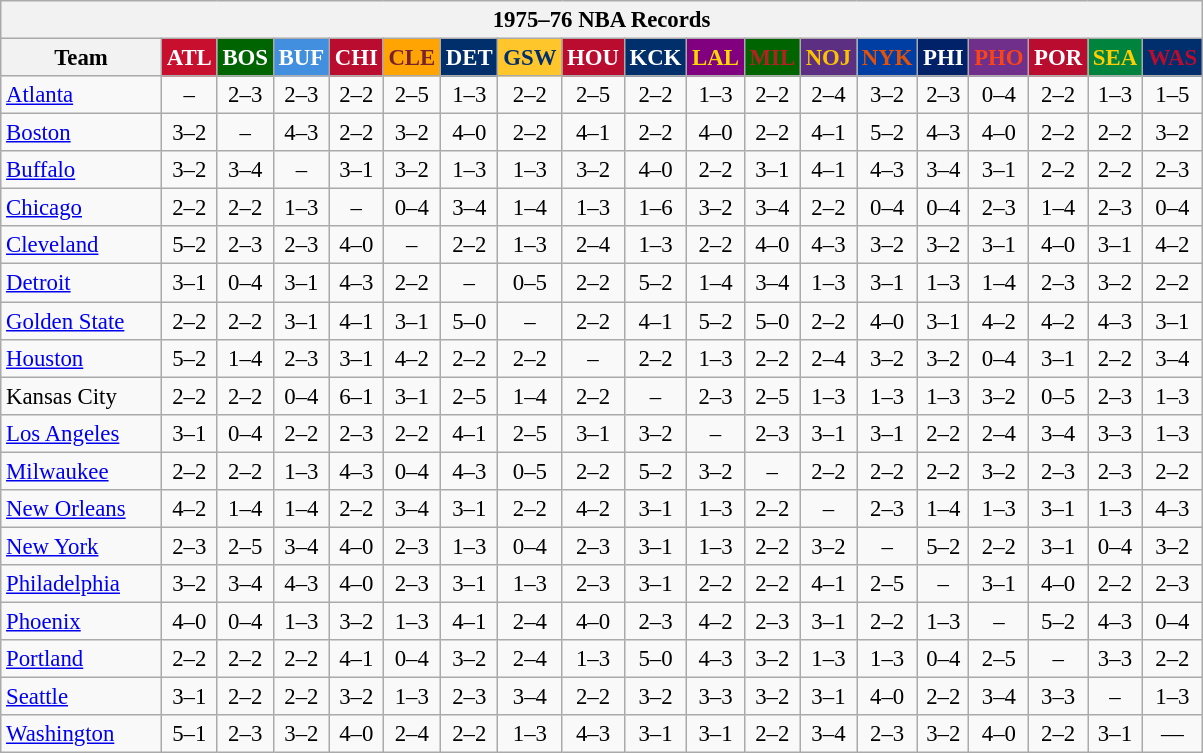<table class="wikitable" style="font-size:95%; text-align:center;">
<tr>
<th colspan=19>1975–76 NBA Records</th>
</tr>
<tr>
<th width=100>Team</th>
<th style="background:#C90F2E;color:#FFFFFF;width=35">ATL</th>
<th style="background:#006400;color:#FFFFFF;width=35">BOS</th>
<th style="background:#428FDF;color:#FFFFFF;width=35">BUF</th>
<th style="background:#BA0C2F;color:#FFFFFF;width=35">CHI</th>
<th style="background:#FFA402;color:#77222F;width=35">CLE</th>
<th style="background:#012F6B;color:#FFFFFF;width=35">DET</th>
<th style="background:#FFC62C;color:#012F6B;width=35">GSW</th>
<th style="background:#BA0C2F;color:#FFFFFF;width=35">HOU</th>
<th style="background:#012F6B;color:#FFFFFF;width=35">KCK</th>
<th style="background:#800080;color:#FFD700;width=35">LAL</th>
<th style="background:#006400;color:#B22222;width=35">MIL</th>
<th style="background:#5C2F83;color:#FCC200;width=35">NOJ</th>
<th style="background:#003EA4;color:#E35208;width=35">NYK</th>
<th style="background:#012268;color:#FFFFFF;width=35">PHI</th>
<th style="background:#702F8B;color:#FA4417;width=35">PHO</th>
<th style="background:#BA0C2F;color:#FFFFFF;width=35">POR</th>
<th style="background:#00843D;color:#FFCD01;width=35">SEA</th>
<th style="background:#012F6D;color:#BA0C2F;width=35">WAS</th>
</tr>
<tr>
<td style="text-align:left;"><a href='#'>Atlanta</a></td>
<td>–</td>
<td>2–3</td>
<td>2–3</td>
<td>2–2</td>
<td>2–5</td>
<td>1–3</td>
<td>2–2</td>
<td>2–5</td>
<td>2–2</td>
<td>1–3</td>
<td>2–2</td>
<td>2–4</td>
<td>3–2</td>
<td>2–3</td>
<td>0–4</td>
<td>2–2</td>
<td>1–3</td>
<td>1–5</td>
</tr>
<tr>
<td style="text-align:left;"><a href='#'>Boston</a></td>
<td>3–2</td>
<td>–</td>
<td>4–3</td>
<td>2–2</td>
<td>3–2</td>
<td>4–0</td>
<td>2–2</td>
<td>4–1</td>
<td>2–2</td>
<td>4–0</td>
<td>2–2</td>
<td>4–1</td>
<td>5–2</td>
<td>4–3</td>
<td>4–0</td>
<td>2–2</td>
<td>2–2</td>
<td>3–2</td>
</tr>
<tr>
<td style="text-align:left;"><a href='#'>Buffalo</a></td>
<td>3–2</td>
<td>3–4</td>
<td>–</td>
<td>3–1</td>
<td>3–2</td>
<td>1–3</td>
<td>1–3</td>
<td>3–2</td>
<td>4–0</td>
<td>2–2</td>
<td>3–1</td>
<td>4–1</td>
<td>4–3</td>
<td>3–4</td>
<td>3–1</td>
<td>2–2</td>
<td>2–2</td>
<td>2–3</td>
</tr>
<tr>
<td style="text-align:left;"><a href='#'>Chicago</a></td>
<td>2–2</td>
<td>2–2</td>
<td>1–3</td>
<td>–</td>
<td>0–4</td>
<td>3–4</td>
<td>1–4</td>
<td>1–3</td>
<td>1–6</td>
<td>3–2</td>
<td>3–4</td>
<td>2–2</td>
<td>0–4</td>
<td>0–4</td>
<td>2–3</td>
<td>1–4</td>
<td>2–3</td>
<td>0–4</td>
</tr>
<tr>
<td style="text-align:left;"><a href='#'>Cleveland</a></td>
<td>5–2</td>
<td>2–3</td>
<td>2–3</td>
<td>4–0</td>
<td>–</td>
<td>2–2</td>
<td>1–3</td>
<td>2–4</td>
<td>1–3</td>
<td>2–2</td>
<td>4–0</td>
<td>4–3</td>
<td>3–2</td>
<td>3–2</td>
<td>3–1</td>
<td>4–0</td>
<td>3–1</td>
<td>4–2</td>
</tr>
<tr>
<td style="text-align:left;"><a href='#'>Detroit</a></td>
<td>3–1</td>
<td>0–4</td>
<td>3–1</td>
<td>4–3</td>
<td>2–2</td>
<td>–</td>
<td>0–5</td>
<td>2–2</td>
<td>5–2</td>
<td>1–4</td>
<td>3–4</td>
<td>1–3</td>
<td>3–1</td>
<td>1–3</td>
<td>1–4</td>
<td>2–3</td>
<td>3–2</td>
<td>2–2</td>
</tr>
<tr>
<td style="text-align:left;"><a href='#'>Golden State</a></td>
<td>2–2</td>
<td>2–2</td>
<td>3–1</td>
<td>4–1</td>
<td>3–1</td>
<td>5–0</td>
<td>–</td>
<td>2–2</td>
<td>4–1</td>
<td>5–2</td>
<td>5–0</td>
<td>2–2</td>
<td>4–0</td>
<td>3–1</td>
<td>4–2</td>
<td>4–2</td>
<td>4–3</td>
<td>3–1</td>
</tr>
<tr>
<td style="text-align:left;"><a href='#'>Houston</a></td>
<td>5–2</td>
<td>1–4</td>
<td>2–3</td>
<td>3–1</td>
<td>4–2</td>
<td>2–2</td>
<td>2–2</td>
<td>–</td>
<td>2–2</td>
<td>1–3</td>
<td>2–2</td>
<td>2–4</td>
<td>3–2</td>
<td>3–2</td>
<td>0–4</td>
<td>3–1</td>
<td>2–2</td>
<td>3–4</td>
</tr>
<tr>
<td style="text-align:left;">Kansas City</td>
<td>2–2</td>
<td>2–2</td>
<td>0–4</td>
<td>6–1</td>
<td>3–1</td>
<td>2–5</td>
<td>1–4</td>
<td>2–2</td>
<td>–</td>
<td>2–3</td>
<td>2–5</td>
<td>1–3</td>
<td>1–3</td>
<td>1–3</td>
<td>3–2</td>
<td>0–5</td>
<td>2–3</td>
<td>1–3</td>
</tr>
<tr>
<td style="text-align:left;"><a href='#'>Los Angeles</a></td>
<td>3–1</td>
<td>0–4</td>
<td>2–2</td>
<td>2–3</td>
<td>2–2</td>
<td>4–1</td>
<td>2–5</td>
<td>3–1</td>
<td>3–2</td>
<td>–</td>
<td>2–3</td>
<td>3–1</td>
<td>3–1</td>
<td>2–2</td>
<td>2–4</td>
<td>3–4</td>
<td>3–3</td>
<td>1–3</td>
</tr>
<tr>
<td style="text-align:left;"><a href='#'>Milwaukee</a></td>
<td>2–2</td>
<td>2–2</td>
<td>1–3</td>
<td>4–3</td>
<td>0–4</td>
<td>4–3</td>
<td>0–5</td>
<td>2–2</td>
<td>5–2</td>
<td>3–2</td>
<td>–</td>
<td>2–2</td>
<td>2–2</td>
<td>2–2</td>
<td>3–2</td>
<td>2–3</td>
<td>2–3</td>
<td>2–2</td>
</tr>
<tr>
<td style="text-align:left;"><a href='#'>New Orleans</a></td>
<td>4–2</td>
<td>1–4</td>
<td>1–4</td>
<td>2–2</td>
<td>3–4</td>
<td>3–1</td>
<td>2–2</td>
<td>4–2</td>
<td>3–1</td>
<td>1–3</td>
<td>2–2</td>
<td>–</td>
<td>2–3</td>
<td>1–4</td>
<td>1–3</td>
<td>3–1</td>
<td>1–3</td>
<td>4–3</td>
</tr>
<tr>
<td style="text-align:left;"><a href='#'>New York</a></td>
<td>2–3</td>
<td>2–5</td>
<td>3–4</td>
<td>4–0</td>
<td>2–3</td>
<td>1–3</td>
<td>0–4</td>
<td>2–3</td>
<td>3–1</td>
<td>1–3</td>
<td>2–2</td>
<td>3–2</td>
<td>–</td>
<td>5–2</td>
<td>2–2</td>
<td>3–1</td>
<td>0–4</td>
<td>3–2</td>
</tr>
<tr>
<td style="text-align:left;"><a href='#'>Philadelphia</a></td>
<td>3–2</td>
<td>3–4</td>
<td>4–3</td>
<td>4–0</td>
<td>2–3</td>
<td>3–1</td>
<td>1–3</td>
<td>2–3</td>
<td>3–1</td>
<td>2–2</td>
<td>2–2</td>
<td>4–1</td>
<td>2–5</td>
<td>–</td>
<td>3–1</td>
<td>4–0</td>
<td>2–2</td>
<td>2–3</td>
</tr>
<tr>
<td style="text-align:left;"><a href='#'>Phoenix</a></td>
<td>4–0</td>
<td>0–4</td>
<td>1–3</td>
<td>3–2</td>
<td>1–3</td>
<td>4–1</td>
<td>2–4</td>
<td>4–0</td>
<td>2–3</td>
<td>4–2</td>
<td>2–3</td>
<td>3–1</td>
<td>2–2</td>
<td>1–3</td>
<td>–</td>
<td>5–2</td>
<td>4–3</td>
<td>0–4</td>
</tr>
<tr>
<td style="text-align:left;"><a href='#'>Portland</a></td>
<td>2–2</td>
<td>2–2</td>
<td>2–2</td>
<td>4–1</td>
<td>0–4</td>
<td>3–2</td>
<td>2–4</td>
<td>1–3</td>
<td>5–0</td>
<td>4–3</td>
<td>3–2</td>
<td>1–3</td>
<td>1–3</td>
<td>0–4</td>
<td>2–5</td>
<td>–</td>
<td>3–3</td>
<td>2–2</td>
</tr>
<tr>
<td style="text-align:left;"><a href='#'>Seattle</a></td>
<td>3–1</td>
<td>2–2</td>
<td>2–2</td>
<td>3–2</td>
<td>1–3</td>
<td>2–3</td>
<td>3–4</td>
<td>2–2</td>
<td>3–2</td>
<td>3–3</td>
<td>3–2</td>
<td>3–1</td>
<td>4–0</td>
<td>2–2</td>
<td>3–4</td>
<td>3–3</td>
<td>–</td>
<td>1–3</td>
</tr>
<tr>
<td style="text-align:left;"><a href='#'>Washington</a></td>
<td>5–1</td>
<td>2–3</td>
<td>3–2</td>
<td>4–0</td>
<td>2–4</td>
<td>2–2</td>
<td>1–3</td>
<td>4–3</td>
<td>3–1</td>
<td>3–1</td>
<td>2–2</td>
<td>3–4</td>
<td>2–3</td>
<td>3–2</td>
<td>4–0</td>
<td>2–2</td>
<td>3–1</td>
<td>—</td>
</tr>
</table>
